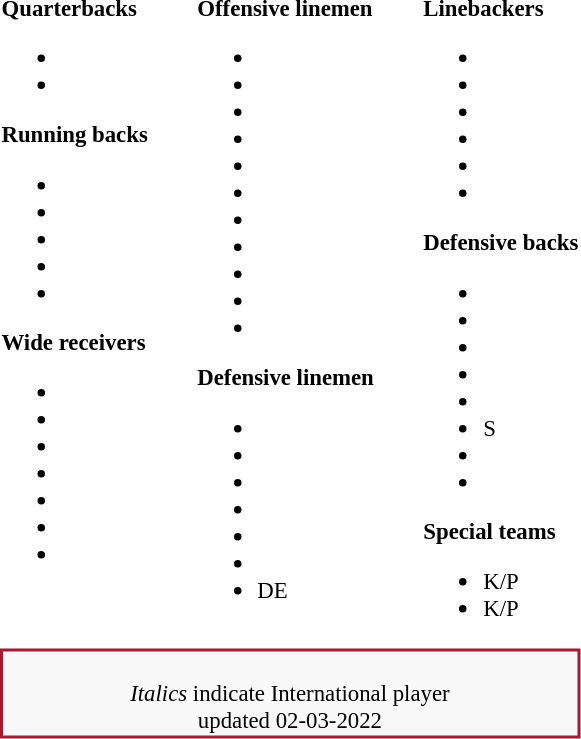<table class="toccolours" style="text-align: left;">
<tr>
<td style="font-size: 95%;vertical-align:top;"><strong>Quarterbacks</strong><br><ul><li></li><li></li></ul><strong>Running backs</strong><ul><li></li><li></li><li></li><li></li><li></li></ul><strong>Wide receivers</strong><ul><li></li><li></li><li></li><li></li><li></li><li></li><li></li></ul></td>
<td style="width: 25px;"></td>
<td style="font-size: 95%;vertical-align:top;"><strong>Offensive linemen</strong><br><ul><li></li><li></li><li></li><li></li><li></li><li></li><li></li><li></li><li></li><li></li><li></li></ul><strong>Defensive linemen</strong><ul><li></li><li></li><li></li><li></li><li></li><li></li><li> DE</li></ul></td>
<td style="width: 25px;"></td>
<td style="font-size: 95%;vertical-align:top;"><strong>Linebackers </strong><br><ul><li></li><li></li><li></li><li></li><li></li><li></li></ul><strong>Defensive backs</strong><ul><li></li><li></li><li></li><li></li><li></li><li> S</li><li></li><li></li></ul><strong>Special teams</strong><ul><li> K/P</li><li> K/P</li></ul></td>
</tr>
<tr>
<td style="text-align:center;font-size: 95%;background:#F9F9F9;border:2px solid #A6192E" colspan="10"><br><em>Italics</em> indicate International player<br><span></span> updated 02-03-2022</td>
</tr>
<tr>
</tr>
</table>
